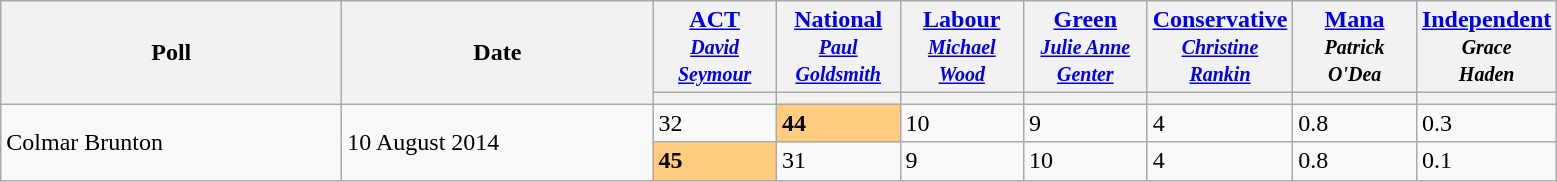<table class="wikitable">
<tr>
<th style="width:220px;" rowspan="2">Poll</th>
<th style="width:200px;" rowspan="2">Date <br></th>
<th style="width:75px;"  bgcolor=><a href='#'>ACT</a><br><small><em><a href='#'>David Seymour</a></em></small></th>
<th style="width:75px;"  bgcolor=><a href='#'>National</a><br><small><em><a href='#'>Paul Goldsmith</a></em></small></th>
<th style="width:75px;"  bgcolor=><a href='#'>Labour</a><br><small><em><a href='#'>Michael Wood</a></em></small></th>
<th style="width:75px;"  bgcolor=><a href='#'>Green</a><br><small><em><a href='#'>Julie Anne Genter</a></em></small></th>
<th style="width:75px;"  bgcolor=><a href='#'>Conservative</a><br><small><em><a href='#'>Christine Rankin</a></em></small></th>
<th style="width:75px;"  bgcolor=><a href='#'>Mana</a><br><small><em>Patrick O'Dea</em></small></th>
<th style="width:75px;"  bgcolor=><a href='#'>Independent</a><br><small><em>Grace<br>Haden</em></small>
<tr><br><th></th>
<th></th>
<th></th>
<th></th>
<th></th>
<th></th>
<th></th>
</tr></th>
</tr>
<tr>
<td rowspan=2>Colmar Brunton</td>
<td rowspan=2>10 August 2014</td>
<td>32</td>
<td style="background:#FFCC80"><strong>44</strong></td>
<td>10</td>
<td>9</td>
<td>4</td>
<td>0.8</td>
<td>0.3</td>
</tr>
<tr>
<td style="background:#FFCC80"><strong>45</strong></td>
<td>31</td>
<td>9</td>
<td>10</td>
<td>4</td>
<td>0.8</td>
<td>0.1</td>
</tr>
</table>
